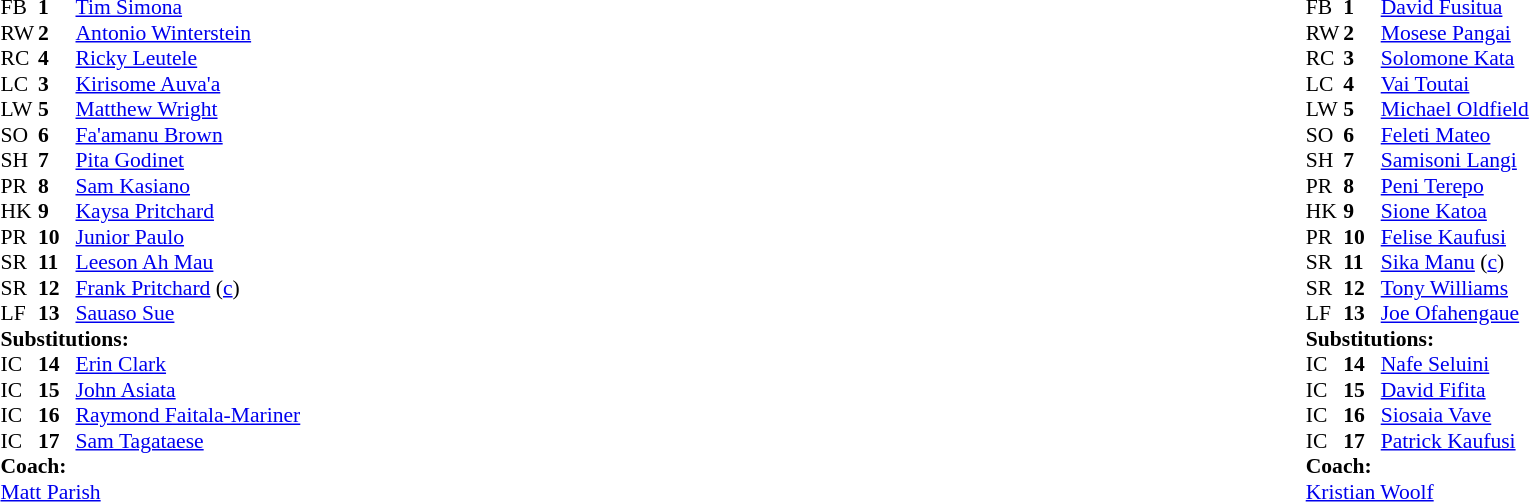<table style="width:100%;">
<tr>
<td valign="top" width="50%"><br><table style="font-size: 90%" cellspacing="0" cellpadding="0">
<tr>
<th width="25"></th>
<th width="25"></th>
</tr>
<tr>
<td>FB</td>
<td><strong>1</strong></td>
<td><a href='#'>Tim Simona</a></td>
</tr>
<tr>
<td>RW</td>
<td><strong>2</strong></td>
<td><a href='#'>Antonio Winterstein</a></td>
</tr>
<tr>
<td>RC</td>
<td><strong>4</strong></td>
<td><a href='#'>Ricky Leutele</a></td>
</tr>
<tr>
<td>LC</td>
<td><strong>3</strong></td>
<td><a href='#'>Kirisome Auva'a</a></td>
</tr>
<tr>
<td>LW</td>
<td><strong>5</strong></td>
<td><a href='#'>Matthew Wright</a></td>
</tr>
<tr>
<td>SO</td>
<td><strong>6</strong></td>
<td><a href='#'>Fa'amanu Brown</a></td>
</tr>
<tr>
<td>SH</td>
<td><strong>7</strong></td>
<td><a href='#'>Pita Godinet</a></td>
</tr>
<tr>
<td>PR</td>
<td><strong>8</strong></td>
<td><a href='#'>Sam Kasiano</a></td>
</tr>
<tr>
<td>HK</td>
<td><strong>9</strong></td>
<td><a href='#'>Kaysa Pritchard</a></td>
</tr>
<tr>
<td>PR</td>
<td><strong>10</strong></td>
<td><a href='#'>Junior Paulo</a></td>
</tr>
<tr>
<td>SR</td>
<td><strong>11</strong></td>
<td><a href='#'>Leeson Ah Mau</a></td>
</tr>
<tr>
<td>SR</td>
<td><strong>12</strong></td>
<td><a href='#'>Frank Pritchard</a> (<a href='#'>c</a>)</td>
</tr>
<tr>
<td>LF</td>
<td><strong>13</strong></td>
<td><a href='#'>Sauaso Sue</a></td>
</tr>
<tr>
<td colspan=3><strong>Substitutions:</strong></td>
</tr>
<tr>
<td>IC</td>
<td><strong>14</strong></td>
<td><a href='#'>Erin Clark</a></td>
</tr>
<tr>
<td>IC</td>
<td><strong>15</strong></td>
<td><a href='#'>John Asiata</a></td>
</tr>
<tr>
<td>IC</td>
<td><strong>16</strong></td>
<td><a href='#'>Raymond Faitala-Mariner</a></td>
</tr>
<tr>
<td>IC</td>
<td><strong>17</strong></td>
<td><a href='#'>Sam Tagataese</a></td>
</tr>
<tr>
<td colspan=3><strong>Coach:</strong></td>
</tr>
<tr>
<td colspan="4"> <a href='#'>Matt Parish</a></td>
</tr>
</table>
</td>
<td valign="top" width="50%"><br><table style="font-size: 90%" cellspacing="0" cellpadding="0" align="center">
<tr>
<th width="25"></th>
<th width="25"></th>
</tr>
<tr>
<td>FB</td>
<td><strong>1</strong></td>
<td><a href='#'>David Fusitua</a></td>
</tr>
<tr>
<td>RW</td>
<td><strong>2</strong></td>
<td><a href='#'>Mosese Pangai</a></td>
</tr>
<tr>
<td>RC</td>
<td><strong>3</strong></td>
<td><a href='#'>Solomone Kata</a></td>
</tr>
<tr>
<td>LC</td>
<td><strong>4</strong></td>
<td><a href='#'>Vai Toutai</a></td>
</tr>
<tr>
<td>LW</td>
<td><strong>5</strong></td>
<td><a href='#'>Michael Oldfield</a></td>
</tr>
<tr>
<td>SO</td>
<td><strong>6</strong></td>
<td><a href='#'>Feleti Mateo</a></td>
</tr>
<tr>
<td>SH</td>
<td><strong>7</strong></td>
<td><a href='#'>Samisoni Langi</a></td>
</tr>
<tr>
<td>PR</td>
<td><strong>8</strong></td>
<td><a href='#'>Peni Terepo</a></td>
</tr>
<tr>
<td>HK</td>
<td><strong>9</strong></td>
<td><a href='#'>Sione Katoa</a></td>
</tr>
<tr>
<td>PR</td>
<td><strong>10</strong></td>
<td><a href='#'>Felise Kaufusi</a></td>
</tr>
<tr>
<td>SR</td>
<td><strong>11</strong></td>
<td><a href='#'>Sika Manu</a> (<a href='#'>c</a>)</td>
</tr>
<tr>
<td>SR</td>
<td><strong>12</strong></td>
<td><a href='#'>Tony Williams</a></td>
</tr>
<tr>
<td>LF</td>
<td><strong>13</strong></td>
<td><a href='#'>Joe Ofahengaue</a></td>
</tr>
<tr>
<td colspan=3><strong>Substitutions:</strong></td>
</tr>
<tr>
<td>IC</td>
<td><strong>14</strong></td>
<td><a href='#'>Nafe Seluini</a></td>
</tr>
<tr>
<td>IC</td>
<td><strong>15</strong></td>
<td><a href='#'>David Fifita</a></td>
</tr>
<tr>
<td>IC</td>
<td><strong>16</strong></td>
<td><a href='#'>Siosaia Vave</a></td>
</tr>
<tr>
<td>IC</td>
<td><strong>17</strong></td>
<td><a href='#'>Patrick Kaufusi</a></td>
</tr>
<tr>
<td colspan=3><strong>Coach:</strong></td>
</tr>
<tr>
<td colspan="4"> <a href='#'>Kristian Woolf</a></td>
</tr>
</table>
</td>
</tr>
</table>
